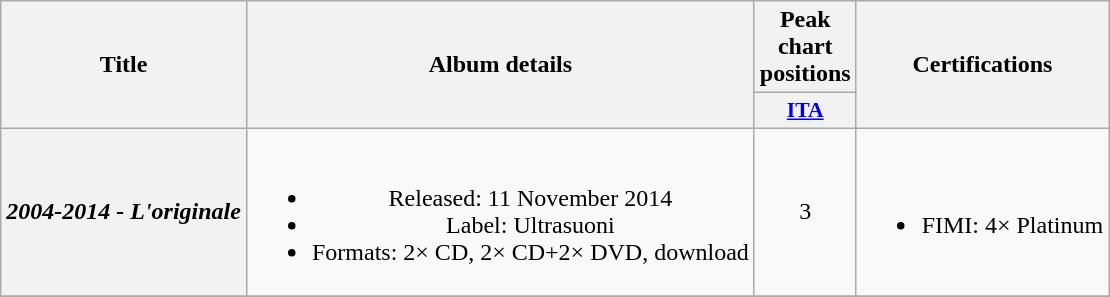<table class="wikitable plainrowheaders" style="text-align:center;" border="1">
<tr>
<th scope="column" rowspan="2">Title</th>
<th scope="column" rowspan="2">Album details</th>
<th scope="column" colspan="1">Peak chart positions</th>
<th scope="column" rowspan="2">Certifications</th>
</tr>
<tr>
<th scope="col" style="width:3em;font-size:90%;"><a href='#'>ITA</a><br></th>
</tr>
<tr>
<th scope="row"><em>2004-2014 - L'originale</em></th>
<td><br><ul><li>Released: 11 November 2014</li><li>Label: Ultrasuoni</li><li>Formats: 2× CD, 2× CD+2× DVD, download</li></ul></td>
<td>3</td>
<td><br><ul><li>FIMI: 4× Platinum</li></ul></td>
</tr>
<tr>
</tr>
</table>
